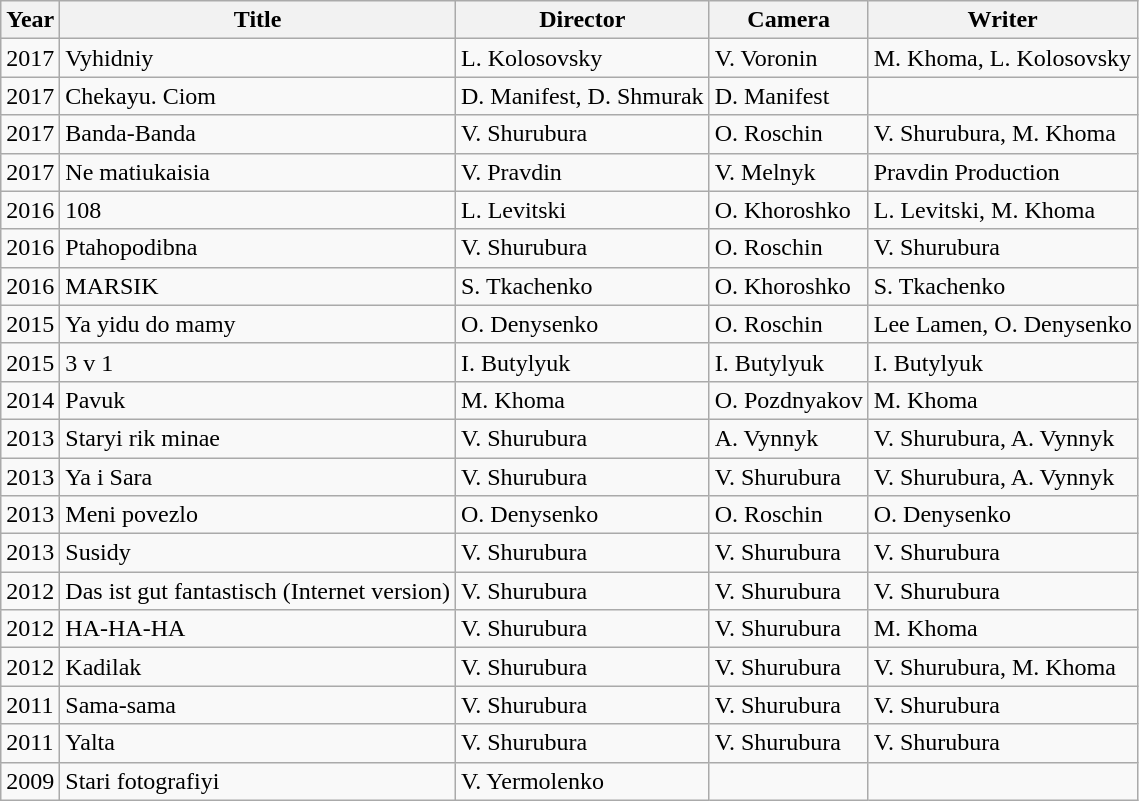<table class="wikitable">
<tr>
<th>Year</th>
<th>Title</th>
<th>Director</th>
<th>Camera</th>
<th>Writer</th>
</tr>
<tr>
<td>2017</td>
<td>Vyhidniy</td>
<td>L. Kolosovsky</td>
<td>V. Voronin</td>
<td>M. Khoma, L. Kolosovsky</td>
</tr>
<tr>
<td>2017</td>
<td>Chekayu. Ciom</td>
<td>D. Manifest, D. Shmurak</td>
<td>D. Manifest</td>
</tr>
<tr>
<td>2017</td>
<td>Banda-Banda</td>
<td>V. Shurubura</td>
<td>O. Roschin</td>
<td>V. Shurubura, M. Khoma</td>
</tr>
<tr>
<td>2017</td>
<td>Ne matiukaisia</td>
<td>V. Pravdin</td>
<td>V. Melnyk</td>
<td>Pravdin Production</td>
</tr>
<tr>
<td>2016</td>
<td>108</td>
<td>L. Levitski</td>
<td>O. Khoroshko</td>
<td>L. Levitski, M. Khoma</td>
</tr>
<tr>
<td>2016</td>
<td>Ptahopodibna</td>
<td>V. Shurubura</td>
<td>O. Roschin</td>
<td>V. Shurubura</td>
</tr>
<tr>
<td>2016</td>
<td>MARSIK</td>
<td>S. Tkachenko</td>
<td>O. Khoroshko</td>
<td>S. Tkachenko</td>
</tr>
<tr>
<td>2015</td>
<td>Ya yidu do mamy</td>
<td>O. Denysenko</td>
<td>O. Roschin</td>
<td>Lee Lamen, O. Denysenko</td>
</tr>
<tr>
<td>2015</td>
<td>3 v 1</td>
<td>I. Butylyuk</td>
<td>I. Butylyuk</td>
<td>I. Butylyuk</td>
</tr>
<tr>
<td>2014</td>
<td>Pavuk</td>
<td>M. Khoma</td>
<td>O. Pozdnyakov</td>
<td>M. Khoma</td>
</tr>
<tr>
<td>2013</td>
<td>Staryi rik minae</td>
<td>V. Shurubura</td>
<td>A. Vynnyk</td>
<td>V. Shurubura, A. Vynnyk</td>
</tr>
<tr>
<td>2013</td>
<td>Ya i Sara</td>
<td>V. Shurubura</td>
<td>V. Shurubura</td>
<td>V. Shurubura, A. Vynnyk</td>
</tr>
<tr>
<td>2013</td>
<td>Meni povezlo</td>
<td>O. Denysenko</td>
<td>O. Roschin</td>
<td>O. Denysenko</td>
</tr>
<tr>
<td>2013</td>
<td>Susidy</td>
<td>V. Shurubura</td>
<td>V. Shurubura</td>
<td>V. Shurubura</td>
</tr>
<tr>
<td 2012>2012</td>
<td>Das ist gut fantastisch (Internet version)</td>
<td>V. Shurubura</td>
<td>V. Shurubura</td>
<td>V. Shurubura</td>
</tr>
<tr>
<td>2012</td>
<td>HA-HA-HA</td>
<td>V. Shurubura</td>
<td>V. Shurubura</td>
<td>M. Khoma</td>
</tr>
<tr>
<td>2012</td>
<td>Kadilak</td>
<td>V. Shurubura</td>
<td>V. Shurubura</td>
<td>V. Shurubura, M. Khoma</td>
</tr>
<tr>
<td>2011</td>
<td>Sama-sama</td>
<td>V. Shurubura</td>
<td>V. Shurubura</td>
<td>V. Shurubura</td>
</tr>
<tr>
<td>2011</td>
<td>Yalta</td>
<td>V. Shurubura</td>
<td>V. Shurubura</td>
<td>V. Shurubura</td>
</tr>
<tr>
<td>2009</td>
<td>Stari fotografiyi</td>
<td>V. Yermolenko</td>
<td></td>
<td></td>
</tr>
</table>
